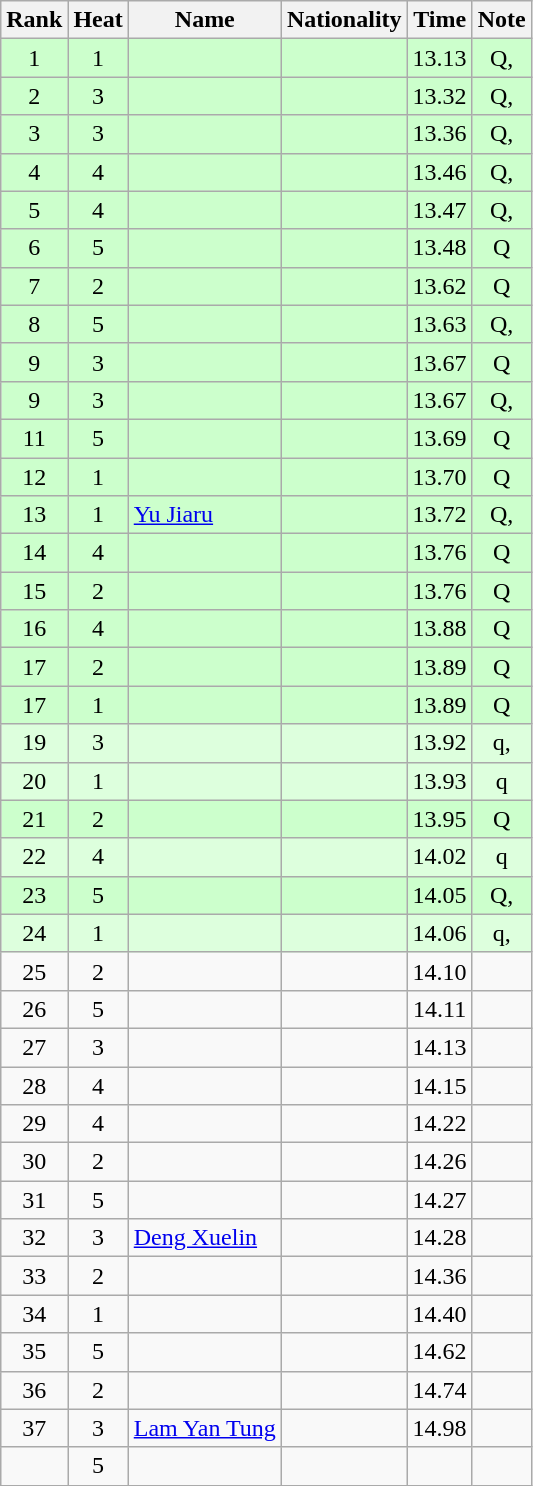<table class="wikitable sortable" style="text-align:center">
<tr>
<th>Rank</th>
<th>Heat</th>
<th>Name</th>
<th>Nationality</th>
<th>Time</th>
<th>Note</th>
</tr>
<tr bgcolor=ccffcc>
<td>1</td>
<td>1</td>
<td align=left></td>
<td align=left></td>
<td>13.13</td>
<td>Q, </td>
</tr>
<tr bgcolor=ccffcc>
<td>2</td>
<td>3</td>
<td align=left></td>
<td align=left></td>
<td>13.32</td>
<td>Q, </td>
</tr>
<tr bgcolor=ccffcc>
<td>3</td>
<td>3</td>
<td align=left></td>
<td align=left></td>
<td>13.36</td>
<td>Q, </td>
</tr>
<tr bgcolor=ccffcc>
<td>4</td>
<td>4</td>
<td align=left></td>
<td align=left></td>
<td>13.46</td>
<td>Q, </td>
</tr>
<tr bgcolor=ccffcc>
<td>5</td>
<td>4</td>
<td align=left></td>
<td align=left></td>
<td>13.47</td>
<td>Q, </td>
</tr>
<tr bgcolor=ccffcc>
<td>6</td>
<td>5</td>
<td align=left></td>
<td align=left></td>
<td>13.48</td>
<td>Q</td>
</tr>
<tr bgcolor=ccffcc>
<td>7</td>
<td>2</td>
<td align=left></td>
<td align=left></td>
<td>13.62</td>
<td>Q</td>
</tr>
<tr bgcolor=ccffcc>
<td>8</td>
<td>5</td>
<td align=left></td>
<td align=left></td>
<td>13.63</td>
<td>Q, </td>
</tr>
<tr bgcolor=ccffcc>
<td>9</td>
<td>3</td>
<td align=left></td>
<td align=left></td>
<td>13.67</td>
<td>Q</td>
</tr>
<tr bgcolor=ccffcc>
<td>9</td>
<td>3</td>
<td align=left></td>
<td align=left></td>
<td>13.67</td>
<td>Q, </td>
</tr>
<tr bgcolor=ccffcc>
<td>11</td>
<td>5</td>
<td align=left></td>
<td align=left></td>
<td>13.69</td>
<td>Q</td>
</tr>
<tr bgcolor=ccffcc>
<td>12</td>
<td>1</td>
<td align=left></td>
<td align=left></td>
<td>13.70</td>
<td>Q</td>
</tr>
<tr bgcolor=ccffcc>
<td>13</td>
<td>1</td>
<td align=left><a href='#'>Yu Jiaru</a></td>
<td align=left></td>
<td>13.72</td>
<td>Q, </td>
</tr>
<tr bgcolor=ccffcc>
<td>14</td>
<td>4</td>
<td align=left></td>
<td align=left></td>
<td>13.76</td>
<td>Q</td>
</tr>
<tr bgcolor=ccffcc>
<td>15</td>
<td>2</td>
<td align=left></td>
<td align=left></td>
<td>13.76</td>
<td>Q</td>
</tr>
<tr bgcolor=ccffcc>
<td>16</td>
<td>4</td>
<td align=left></td>
<td align=left></td>
<td>13.88</td>
<td>Q</td>
</tr>
<tr bgcolor=ccffcc>
<td>17</td>
<td>2</td>
<td align=left></td>
<td align=left></td>
<td>13.89</td>
<td>Q</td>
</tr>
<tr bgcolor=ccffcc>
<td>17</td>
<td>1</td>
<td align=left></td>
<td align=left></td>
<td>13.89</td>
<td>Q</td>
</tr>
<tr bgcolor=ddffdd>
<td>19</td>
<td>3</td>
<td align=left></td>
<td align=left></td>
<td>13.92</td>
<td>q, </td>
</tr>
<tr bgcolor=ddffdd>
<td>20</td>
<td>1</td>
<td align=left></td>
<td align=left></td>
<td>13.93</td>
<td>q</td>
</tr>
<tr bgcolor=ccffcc>
<td>21</td>
<td>2</td>
<td align=left></td>
<td align=left></td>
<td>13.95</td>
<td>Q</td>
</tr>
<tr bgcolor=ddffdd>
<td>22</td>
<td>4</td>
<td align=left></td>
<td align=left></td>
<td>14.02</td>
<td>q</td>
</tr>
<tr bgcolor=ccffcc>
<td>23</td>
<td>5</td>
<td align=left></td>
<td align=left></td>
<td>14.05</td>
<td>Q, </td>
</tr>
<tr bgcolor=ddffdd>
<td>24</td>
<td>1</td>
<td align=left></td>
<td align=left></td>
<td>14.06</td>
<td>q, </td>
</tr>
<tr>
<td>25</td>
<td>2</td>
<td align=left></td>
<td align=left></td>
<td>14.10</td>
<td></td>
</tr>
<tr>
<td>26</td>
<td>5</td>
<td align=left></td>
<td align=left></td>
<td>14.11</td>
<td></td>
</tr>
<tr>
<td>27</td>
<td>3</td>
<td align=left></td>
<td align=left></td>
<td>14.13</td>
<td></td>
</tr>
<tr>
<td>28</td>
<td>4</td>
<td align=left></td>
<td align=left></td>
<td>14.15</td>
<td></td>
</tr>
<tr>
<td>29</td>
<td>4</td>
<td align=left></td>
<td align=left></td>
<td>14.22</td>
<td></td>
</tr>
<tr>
<td>30</td>
<td>2</td>
<td align=left></td>
<td align=left></td>
<td>14.26</td>
<td></td>
</tr>
<tr>
<td>31</td>
<td>5</td>
<td align=left></td>
<td align=left></td>
<td>14.27</td>
<td></td>
</tr>
<tr>
<td>32</td>
<td>3</td>
<td align=left><a href='#'>Deng Xuelin</a></td>
<td align=left></td>
<td>14.28</td>
<td></td>
</tr>
<tr>
<td>33</td>
<td>2</td>
<td align=left></td>
<td align=left></td>
<td>14.36</td>
<td></td>
</tr>
<tr>
<td>34</td>
<td>1</td>
<td align=left></td>
<td align=left></td>
<td>14.40</td>
<td></td>
</tr>
<tr>
<td>35</td>
<td>5</td>
<td align=left></td>
<td align=left></td>
<td>14.62</td>
<td></td>
</tr>
<tr>
<td>36</td>
<td>2</td>
<td align=left></td>
<td align=left></td>
<td>14.74</td>
<td></td>
</tr>
<tr>
<td>37</td>
<td>3</td>
<td align=left><a href='#'>Lam Yan Tung</a></td>
<td align=left></td>
<td>14.98</td>
<td></td>
</tr>
<tr>
<td></td>
<td>5</td>
<td align=left></td>
<td align=left></td>
<td></td>
<td></td>
</tr>
</table>
